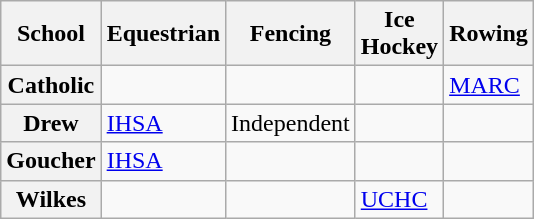<table class="wikitable">
<tr>
<th>School</th>
<th>Equestrian</th>
<th>Fencing</th>
<th>Ice<br>Hockey</th>
<th>Rowing</th>
</tr>
<tr>
<th>Catholic</th>
<td></td>
<td></td>
<td></td>
<td><a href='#'>MARC</a></td>
</tr>
<tr>
<th>Drew</th>
<td><a href='#'>IHSA</a></td>
<td>Independent</td>
<td></td>
<td></td>
</tr>
<tr>
<th>Goucher</th>
<td><a href='#'>IHSA</a></td>
<td></td>
<td></td>
<td></td>
</tr>
<tr>
<th>Wilkes</th>
<td></td>
<td></td>
<td><a href='#'>UCHC</a></td>
<td></td>
</tr>
</table>
